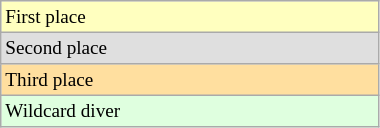<table class=wikitable style=font-size:80%;width:20%>
<tr bgcolor=#FFFFBF>
<td>First place</td>
</tr>
<tr bgcolor=#DFDFDF>
<td>Second place</td>
</tr>
<tr bgcolor=#FFDF9F>
<td>Third place</td>
</tr>
<tr bgcolor=#dfffdf>
<td>Wildcard diver</td>
</tr>
</table>
